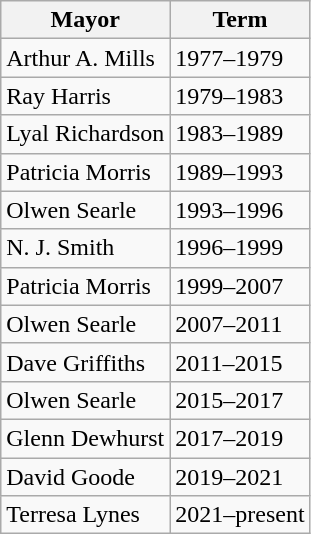<table class="wikitable">
<tr>
<th>Mayor</th>
<th>Term</th>
</tr>
<tr>
<td>Arthur A. Mills</td>
<td>1977–1979</td>
</tr>
<tr>
<td>Ray Harris</td>
<td>1979–1983</td>
</tr>
<tr>
<td>Lyal Richardson</td>
<td>1983–1989</td>
</tr>
<tr>
<td>Patricia Morris</td>
<td>1989–1993</td>
</tr>
<tr>
<td>Olwen Searle</td>
<td>1993–1996</td>
</tr>
<tr>
<td>N. J. Smith</td>
<td>1996–1999</td>
</tr>
<tr>
<td>Patricia Morris</td>
<td>1999–2007</td>
</tr>
<tr>
<td>Olwen Searle</td>
<td>2007–2011</td>
</tr>
<tr>
<td>Dave Griffiths</td>
<td>2011–2015</td>
</tr>
<tr>
<td>Olwen Searle</td>
<td>2015–2017</td>
</tr>
<tr>
<td>Glenn Dewhurst</td>
<td>2017–2019</td>
</tr>
<tr>
<td>David Goode</td>
<td>2019–2021</td>
</tr>
<tr>
<td>Terresa Lynes</td>
<td>2021–present</td>
</tr>
</table>
